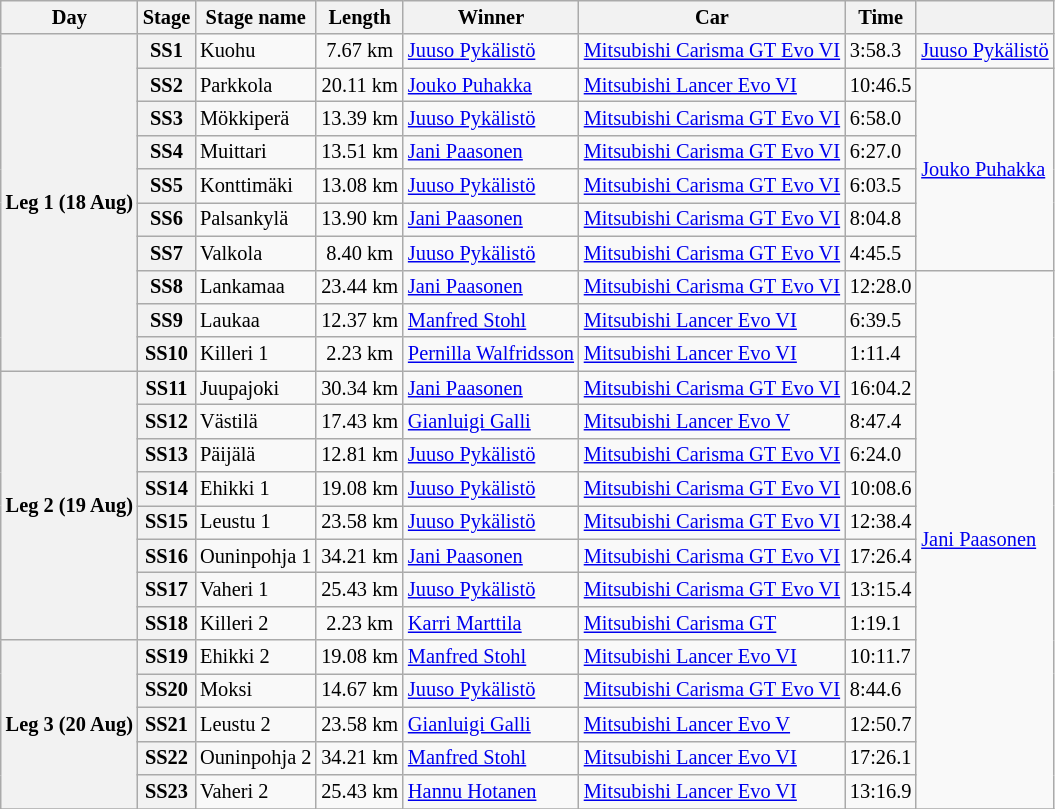<table class="wikitable" style="font-size: 85%;">
<tr>
<th>Day</th>
<th>Stage</th>
<th>Stage name</th>
<th>Length</th>
<th>Winner</th>
<th>Car</th>
<th>Time</th>
<th></th>
</tr>
<tr>
<th rowspan="10">Leg 1 (18 Aug)</th>
<th>SS1</th>
<td>Kuohu</td>
<td align="center">7.67 km</td>
<td> <a href='#'>Juuso Pykälistö</a></td>
<td><a href='#'>Mitsubishi Carisma GT Evo VI</a></td>
<td>3:58.3</td>
<td rowspan="1"> <a href='#'>Juuso Pykälistö</a></td>
</tr>
<tr>
<th>SS2</th>
<td>Parkkola</td>
<td align="center">20.11 km</td>
<td> <a href='#'>Jouko Puhakka</a></td>
<td><a href='#'>Mitsubishi Lancer Evo VI</a></td>
<td>10:46.5</td>
<td rowspan="6"> <a href='#'>Jouko Puhakka</a></td>
</tr>
<tr>
<th>SS3</th>
<td>Mökkiperä</td>
<td align="center">13.39 km</td>
<td> <a href='#'>Juuso Pykälistö</a></td>
<td><a href='#'>Mitsubishi Carisma GT Evo VI</a></td>
<td>6:58.0</td>
</tr>
<tr>
<th>SS4</th>
<td>Muittari</td>
<td align="center">13.51 km</td>
<td> <a href='#'>Jani Paasonen</a></td>
<td><a href='#'>Mitsubishi Carisma GT Evo VI</a></td>
<td>6:27.0</td>
</tr>
<tr>
<th>SS5</th>
<td>Konttimäki</td>
<td align="center">13.08 km</td>
<td> <a href='#'>Juuso Pykälistö</a></td>
<td><a href='#'>Mitsubishi Carisma GT Evo VI</a></td>
<td>6:03.5</td>
</tr>
<tr>
<th>SS6</th>
<td>Palsankylä</td>
<td align="center">13.90 km</td>
<td> <a href='#'>Jani Paasonen</a></td>
<td><a href='#'>Mitsubishi Carisma GT Evo VI</a></td>
<td>8:04.8</td>
</tr>
<tr>
<th>SS7</th>
<td>Valkola</td>
<td align="center">8.40 km</td>
<td> <a href='#'>Juuso Pykälistö</a></td>
<td><a href='#'>Mitsubishi Carisma GT Evo VI</a></td>
<td>4:45.5</td>
</tr>
<tr>
<th>SS8</th>
<td>Lankamaa</td>
<td align="center">23.44 km</td>
<td> <a href='#'>Jani Paasonen</a></td>
<td><a href='#'>Mitsubishi Carisma GT Evo VI</a></td>
<td>12:28.0</td>
<td rowspan="16"> <a href='#'>Jani Paasonen</a></td>
</tr>
<tr>
<th>SS9</th>
<td>Laukaa</td>
<td align="center">12.37 km</td>
<td> <a href='#'>Manfred Stohl</a></td>
<td><a href='#'>Mitsubishi Lancer Evo VI</a></td>
<td>6:39.5</td>
</tr>
<tr>
<th>SS10</th>
<td>Killeri 1</td>
<td align="center">2.23 km</td>
<td> <a href='#'>Pernilla Walfridsson</a></td>
<td><a href='#'>Mitsubishi Lancer Evo VI</a></td>
<td>1:11.4</td>
</tr>
<tr>
<th rowspan="8">Leg 2 (19 Aug)</th>
<th>SS11</th>
<td>Juupajoki</td>
<td align="center">30.34 km</td>
<td> <a href='#'>Jani Paasonen</a></td>
<td><a href='#'>Mitsubishi Carisma GT Evo VI</a></td>
<td>16:04.2</td>
</tr>
<tr>
<th>SS12</th>
<td>Västilä</td>
<td align="center">17.43 km</td>
<td> <a href='#'>Gianluigi Galli</a></td>
<td><a href='#'>Mitsubishi Lancer Evo V</a></td>
<td>8:47.4</td>
</tr>
<tr>
<th>SS13</th>
<td>Päijälä</td>
<td align="center">12.81 km</td>
<td> <a href='#'>Juuso Pykälistö</a></td>
<td><a href='#'>Mitsubishi Carisma GT Evo VI</a></td>
<td>6:24.0</td>
</tr>
<tr>
<th>SS14</th>
<td>Ehikki 1</td>
<td align="center">19.08 km</td>
<td> <a href='#'>Juuso Pykälistö</a></td>
<td><a href='#'>Mitsubishi Carisma GT Evo VI</a></td>
<td>10:08.6</td>
</tr>
<tr>
<th>SS15</th>
<td>Leustu 1</td>
<td align="center">23.58 km</td>
<td> <a href='#'>Juuso Pykälistö</a></td>
<td><a href='#'>Mitsubishi Carisma GT Evo VI</a></td>
<td>12:38.4</td>
</tr>
<tr>
<th>SS16</th>
<td>Ouninpohja 1</td>
<td align="center">34.21 km</td>
<td> <a href='#'>Jani Paasonen</a></td>
<td><a href='#'>Mitsubishi Carisma GT Evo VI</a></td>
<td>17:26.4</td>
</tr>
<tr>
<th>SS17</th>
<td>Vaheri 1</td>
<td align="center">25.43 km</td>
<td> <a href='#'>Juuso Pykälistö</a></td>
<td><a href='#'>Mitsubishi Carisma GT Evo VI</a></td>
<td>13:15.4</td>
</tr>
<tr>
<th>SS18</th>
<td>Killeri 2</td>
<td align="center">2.23 km</td>
<td> <a href='#'>Karri Marttila</a></td>
<td><a href='#'>Mitsubishi Carisma GT</a></td>
<td>1:19.1</td>
</tr>
<tr>
<th rowspan="5">Leg 3 (20 Aug)</th>
<th>SS19</th>
<td>Ehikki 2</td>
<td align="center">19.08 km</td>
<td> <a href='#'>Manfred Stohl</a></td>
<td><a href='#'>Mitsubishi Lancer Evo VI</a></td>
<td>10:11.7</td>
</tr>
<tr>
<th>SS20</th>
<td>Moksi</td>
<td align="center">14.67 km</td>
<td> <a href='#'>Juuso Pykälistö</a></td>
<td><a href='#'>Mitsubishi Carisma GT Evo VI</a></td>
<td>8:44.6</td>
</tr>
<tr>
<th>SS21</th>
<td>Leustu 2</td>
<td align="center">23.58 km</td>
<td> <a href='#'>Gianluigi Galli</a></td>
<td><a href='#'>Mitsubishi Lancer Evo V</a></td>
<td>12:50.7</td>
</tr>
<tr>
<th>SS22</th>
<td>Ouninpohja 2</td>
<td align="center">34.21 km</td>
<td> <a href='#'>Manfred Stohl</a></td>
<td><a href='#'>Mitsubishi Lancer Evo VI</a></td>
<td>17:26.1</td>
</tr>
<tr>
<th>SS23</th>
<td>Vaheri 2</td>
<td align="center">25.43 km</td>
<td> <a href='#'>Hannu Hotanen</a></td>
<td><a href='#'>Mitsubishi Lancer Evo VI</a></td>
<td>13:16.9</td>
</tr>
<tr>
</tr>
</table>
